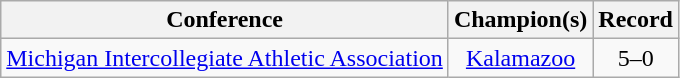<table class="wikitable" style="text-align:center;">
<tr>
<th>Conference</th>
<th>Champion(s)</th>
<th>Record</th>
</tr>
<tr>
<td><a href='#'>Michigan Intercollegiate Athletic Association</a></td>
<td><a href='#'>Kalamazoo</a></td>
<td>5–0</td>
</tr>
</table>
